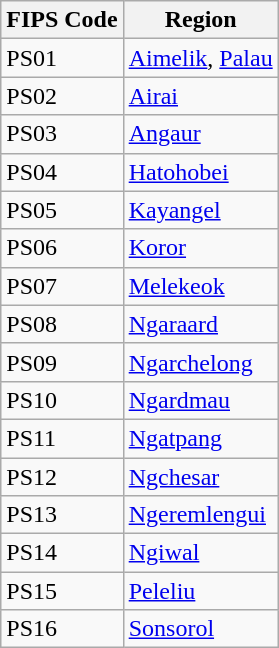<table class="wikitable">
<tr>
<th>FIPS Code</th>
<th>Region</th>
</tr>
<tr>
<td>PS01</td>
<td><a href='#'>Aimelik</a>, <a href='#'>Palau</a></td>
</tr>
<tr>
<td>PS02</td>
<td><a href='#'>Airai</a></td>
</tr>
<tr>
<td>PS03</td>
<td><a href='#'>Angaur</a></td>
</tr>
<tr>
<td>PS04</td>
<td><a href='#'>Hatohobei</a></td>
</tr>
<tr>
<td>PS05</td>
<td><a href='#'>Kayangel</a></td>
</tr>
<tr>
<td>PS06</td>
<td><a href='#'>Koror</a></td>
</tr>
<tr>
<td>PS07</td>
<td><a href='#'>Melekeok</a></td>
</tr>
<tr>
<td>PS08</td>
<td><a href='#'>Ngaraard</a></td>
</tr>
<tr>
<td>PS09</td>
<td><a href='#'>Ngarchelong</a></td>
</tr>
<tr>
<td>PS10</td>
<td><a href='#'>Ngardmau</a></td>
</tr>
<tr>
<td>PS11</td>
<td><a href='#'>Ngatpang</a></td>
</tr>
<tr>
<td>PS12</td>
<td><a href='#'>Ngchesar</a></td>
</tr>
<tr>
<td>PS13</td>
<td><a href='#'>Ngeremlengui</a></td>
</tr>
<tr>
<td>PS14</td>
<td><a href='#'>Ngiwal</a></td>
</tr>
<tr>
<td>PS15</td>
<td><a href='#'>Peleliu</a></td>
</tr>
<tr>
<td>PS16</td>
<td><a href='#'>Sonsorol</a></td>
</tr>
</table>
